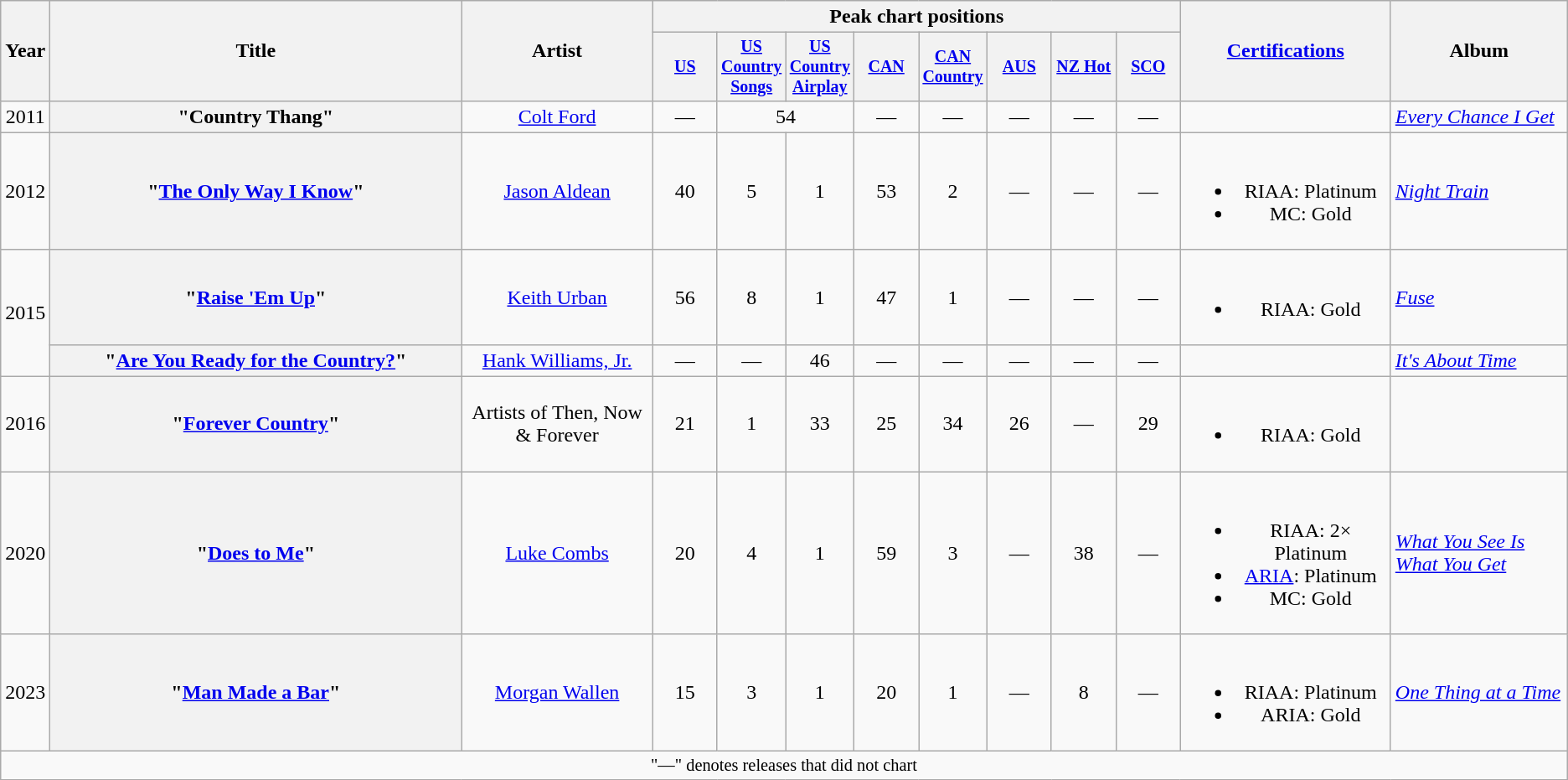<table class="wikitable plainrowheaders" style="text-align:center;">
<tr>
<th scope="col" rowspan="2">Year</th>
<th scope="col" rowspan="2" style="width:20em;">Title</th>
<th scope="col" rowspan="2">Artist</th>
<th scope="col" colspan="8">Peak chart positions</th>
<th scope="col" rowspan="2" style="width:10em;"><a href='#'>Certifications</a><br></th>
<th scope="col" rowspan="2">Album</th>
</tr>
<tr style="font-size:smaller;">
<th scope="col" style="width:45px;"><a href='#'>US</a><br></th>
<th scope="col" style="width:45px;"><a href='#'>US Country Songs</a><br></th>
<th scope="col" style="width:45px;"><a href='#'>US Country Airplay</a><br></th>
<th scope="col" style="width:45px;"><a href='#'>CAN</a><br></th>
<th scope="col" style="width:45px;"><a href='#'>CAN Country</a><br></th>
<th scope="col" style="width:45px;"><a href='#'>AUS</a></th>
<th scope="col" style="width:45px;"><a href='#'>NZ Hot</a><br></th>
<th scope="col" style="width:45px;"><a href='#'>SCO</a></th>
</tr>
<tr>
<td>2011</td>
<th scope="row">"Country Thang"</th>
<td><a href='#'>Colt Ford</a></td>
<td>—</td>
<td colspan="2">54</td>
<td>—</td>
<td>—</td>
<td>—</td>
<td>—</td>
<td>—</td>
<td align:left></td>
<td style="text-align:left;"><em><a href='#'>Every Chance I Get</a></em></td>
</tr>
<tr>
<td>2012</td>
<th scope="row">"<a href='#'>The Only Way I Know</a>"</th>
<td><a href='#'>Jason Aldean</a><br></td>
<td>40</td>
<td>5</td>
<td>1</td>
<td>53</td>
<td>2</td>
<td>—</td>
<td>—</td>
<td>—</td>
<td align:left><br><ul><li>RIAA: Platinum</li><li>MC: Gold</li></ul></td>
<td style="text-align:left;"><em><a href='#'>Night Train</a></em></td>
</tr>
<tr>
<td rowspan="2">2015</td>
<th scope="row">"<a href='#'>Raise 'Em Up</a>"</th>
<td><a href='#'>Keith Urban</a></td>
<td>56</td>
<td>8</td>
<td>1</td>
<td>47</td>
<td>1</td>
<td>—</td>
<td>—</td>
<td>—</td>
<td><br><ul><li>RIAA: Gold</li></ul></td>
<td style="text-align:left;"><em><a href='#'>Fuse</a></em></td>
</tr>
<tr>
<th scope="row">"<a href='#'>Are You Ready for the Country?</a>"</th>
<td><a href='#'>Hank Williams, Jr.</a></td>
<td>—</td>
<td>—</td>
<td>46</td>
<td>—</td>
<td>—</td>
<td>—</td>
<td>—</td>
<td>—</td>
<td></td>
<td style="text-align:left;"><em><a href='#'>It's About Time</a></em></td>
</tr>
<tr>
<td>2016</td>
<th scope="row">"<a href='#'>Forever Country</a>"</th>
<td>Artists of Then, Now & Forever</td>
<td>21</td>
<td>1</td>
<td>33</td>
<td>25</td>
<td>34</td>
<td>26</td>
<td>—</td>
<td>29</td>
<td><br><ul><li>RIAA: Gold</li></ul></td>
<td></td>
</tr>
<tr>
<td>2020</td>
<th scope="row">"<a href='#'>Does to Me</a>"</th>
<td><a href='#'>Luke Combs</a></td>
<td>20</td>
<td>4</td>
<td>1</td>
<td>59</td>
<td>3</td>
<td>—</td>
<td>38</td>
<td>—</td>
<td><br><ul><li>RIAA: 2× Platinum</li><li><a href='#'>ARIA</a>: Platinum</li><li>MC: Gold</li></ul></td>
<td style="text-align:left;"><em><a href='#'>What You See Is What You Get</a></em></td>
</tr>
<tr>
<td>2023</td>
<th scope="row">"<a href='#'>Man Made a Bar</a>"</th>
<td><a href='#'>Morgan Wallen</a></td>
<td>15</td>
<td>3</td>
<td>1</td>
<td>20</td>
<td>1</td>
<td>—</td>
<td>8</td>
<td>—</td>
<td><br><ul><li>RIAA: Platinum</li><li>ARIA: Gold</li></ul></td>
<td style="text-align:left;"><em><a href='#'>One Thing at a Time</a></em></td>
</tr>
<tr>
<td colspan="15" style="font-size:85%">"—" denotes releases that did not chart</td>
</tr>
</table>
